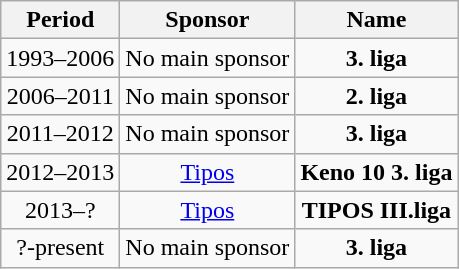<table class="wikitable" style="text-align:center;margin-left:1em">
<tr>
<th>Period</th>
<th>Sponsor</th>
<th>Name</th>
</tr>
<tr>
<td>1993–2006</td>
<td>No main sponsor</td>
<td><strong>3. liga</strong></td>
</tr>
<tr>
<td>2006–2011</td>
<td>No main sponsor</td>
<td><strong>2. liga</strong></td>
</tr>
<tr>
<td>2011–2012</td>
<td>No main sponsor</td>
<td><strong>3. liga</strong></td>
</tr>
<tr>
<td>2012–2013</td>
<td><a href='#'>Tipos</a></td>
<td><strong>Keno 10 3. liga</strong></td>
</tr>
<tr>
<td>2013–?</td>
<td><a href='#'>Tipos</a></td>
<td><strong>TIPOS III.liga</strong></td>
</tr>
<tr>
<td>?-present</td>
<td>No main sponsor</td>
<td><strong>3. liga</strong></td>
</tr>
</table>
